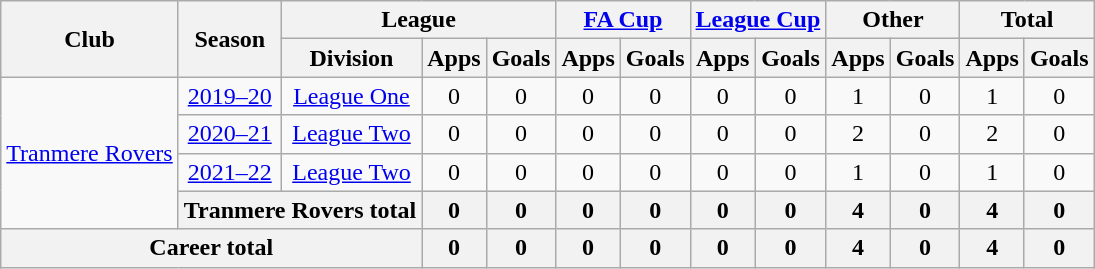<table class="wikitable" style="text-align:center">
<tr>
<th rowspan="2">Club</th>
<th rowspan="2">Season</th>
<th colspan="3">League</th>
<th colspan="2"><a href='#'>FA Cup</a></th>
<th colspan="2"><a href='#'>League Cup</a></th>
<th colspan="2">Other</th>
<th colspan="2">Total</th>
</tr>
<tr>
<th>Division</th>
<th>Apps</th>
<th>Goals</th>
<th>Apps</th>
<th>Goals</th>
<th>Apps</th>
<th>Goals</th>
<th>Apps</th>
<th>Goals</th>
<th>Apps</th>
<th>Goals</th>
</tr>
<tr>
<td rowspan="4"><a href='#'>Tranmere Rovers</a></td>
<td><a href='#'>2019–20</a></td>
<td><a href='#'>League One</a></td>
<td>0</td>
<td>0</td>
<td>0</td>
<td>0</td>
<td>0</td>
<td>0</td>
<td>1</td>
<td>0</td>
<td>1</td>
<td>0</td>
</tr>
<tr>
<td><a href='#'>2020–21</a></td>
<td><a href='#'>League Two</a></td>
<td>0</td>
<td>0</td>
<td>0</td>
<td>0</td>
<td>0</td>
<td>0</td>
<td>2</td>
<td>0</td>
<td>2</td>
<td>0</td>
</tr>
<tr>
<td><a href='#'>2021–22</a></td>
<td><a href='#'>League Two</a></td>
<td>0</td>
<td>0</td>
<td>0</td>
<td>0</td>
<td>0</td>
<td>0</td>
<td>1</td>
<td>0</td>
<td>1</td>
<td>0</td>
</tr>
<tr>
<th colspan="2">Tranmere Rovers total</th>
<th>0</th>
<th>0</th>
<th>0</th>
<th>0</th>
<th>0</th>
<th>0</th>
<th>4</th>
<th>0</th>
<th>4</th>
<th>0</th>
</tr>
<tr>
<th colspan="3">Career total</th>
<th>0</th>
<th>0</th>
<th>0</th>
<th>0</th>
<th>0</th>
<th>0</th>
<th>4</th>
<th>0</th>
<th>4</th>
<th>0</th>
</tr>
</table>
